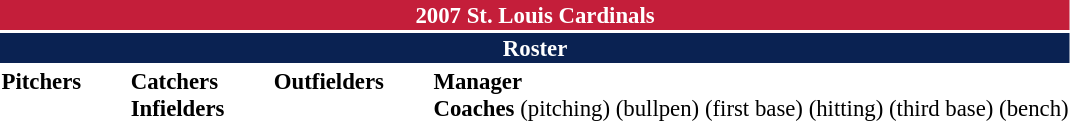<table class="toccolours" style="font-size: 95%;">
<tr>
<th colspan="10" style="background:#c41e3a; color:#fff; text-align:center;">2007 St. Louis Cardinals</th>
</tr>
<tr>
<td colspan="10" style="background:#0a2252; color:#fff; text-align:center;"><strong>Roster</strong></td>
</tr>
<tr>
<td valign="top"><strong>Pitchers</strong><br>





















</td>
<td style="width:25px;"></td>
<td valign="top"><strong>Catchers</strong><br>



<strong>Infielders</strong>









</td>
<td style="width:25px;"></td>
<td valign="top"><strong>Outfielders</strong><br>






</td>
<td style="width:25px;"></td>
<td valign="top"><strong>Manager</strong><br>
<strong>Coaches</strong>
 (pitching)
 (bullpen)
 (first base)
 (hitting)
 (third base)
 (bench)</td>
</tr>
</table>
